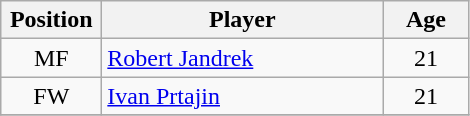<table class="wikitable" style="text-align: center;">
<tr>
<th width=60>Position</th>
<th width=180>Player</th>
<th width=50>Age</th>
</tr>
<tr>
<td>MF</td>
<td style="text-align:left;"> <a href='#'>Robert Jandrek</a></td>
<td>21</td>
</tr>
<tr>
<td>FW</td>
<td style="text-align:left;"> <a href='#'>Ivan Prtajin</a></td>
<td>21</td>
</tr>
<tr>
</tr>
</table>
